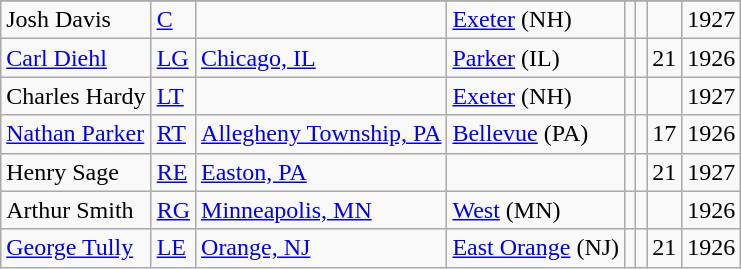<table class="wikitable">
<tr>
</tr>
<tr>
<td>Josh Davis</td>
<td><a href='#'>C</a></td>
<td></td>
<td><a href='#'>Exeter</a> (NH)</td>
<td></td>
<td></td>
<td></td>
<td>1927</td>
</tr>
<tr>
<td><a href='#'>Carl Diehl</a></td>
<td><a href='#'>LG</a></td>
<td><a href='#'> Chicago, IL</a></td>
<td><a href='#'>Parker</a> (IL)</td>
<td></td>
<td></td>
<td>21</td>
<td>1926</td>
</tr>
<tr>
<td>Charles Hardy</td>
<td><a href='#'>LT</a></td>
<td></td>
<td><a href='#'>Exeter</a> (NH)</td>
<td></td>
<td></td>
<td></td>
<td>1927</td>
</tr>
<tr>
<td><a href='#'>Nathan Parker</a></td>
<td><a href='#'>RT</a></td>
<td><a href='#'>Allegheny Township, PA</a></td>
<td><a href='#'>Bellevue</a> (PA)</td>
<td></td>
<td></td>
<td>17</td>
<td>1926</td>
</tr>
<tr>
<td>Henry Sage</td>
<td><a href='#'>RE</a></td>
<td><a href='#'>Easton, PA</a></td>
<td></td>
<td></td>
<td></td>
<td>21</td>
<td>1927</td>
</tr>
<tr>
<td>Arthur Smith</td>
<td><a href='#'>RG</a></td>
<td><a href='#'>Minneapolis, MN</a></td>
<td><a href='#'>West</a> (MN)</td>
<td></td>
<td></td>
<td></td>
<td>1926</td>
</tr>
<tr>
<td><a href='#'>George Tully</a></td>
<td><a href='#'>LE</a></td>
<td><a href='#'>Orange, NJ</a></td>
<td><a href='#'>East Orange</a> (NJ)</td>
<td></td>
<td></td>
<td>21</td>
<td>1926</td>
</tr>
</table>
